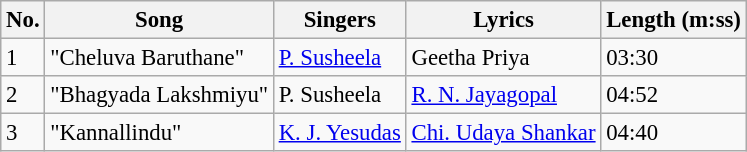<table class="wikitable" style="font-size:95%;">
<tr>
<th>No.</th>
<th>Song</th>
<th>Singers</th>
<th>Lyrics</th>
<th>Length (m:ss)</th>
</tr>
<tr>
<td>1</td>
<td>"Cheluva Baruthane"</td>
<td><a href='#'>P. Susheela</a></td>
<td>Geetha Priya</td>
<td>03:30</td>
</tr>
<tr>
<td>2</td>
<td>"Bhagyada Lakshmiyu"</td>
<td>P. Susheela</td>
<td><a href='#'>R. N. Jayagopal</a></td>
<td>04:52</td>
</tr>
<tr>
<td>3</td>
<td>"Kannallindu"</td>
<td><a href='#'>K. J. Yesudas</a></td>
<td><a href='#'>Chi. Udaya Shankar</a></td>
<td>04:40</td>
</tr>
</table>
